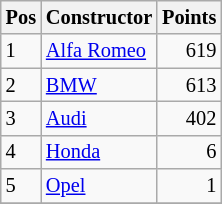<table class="wikitable"   style="font-size:   85%;">
<tr>
<th>Pos</th>
<th>Constructor</th>
<th>Points</th>
</tr>
<tr>
<td>1</td>
<td> <a href='#'>Alfa Romeo</a></td>
<td align="right">619</td>
</tr>
<tr>
<td>2</td>
<td> <a href='#'>BMW</a></td>
<td align="right">613</td>
</tr>
<tr>
<td>3</td>
<td> <a href='#'>Audi</a></td>
<td align="right">402</td>
</tr>
<tr>
<td>4</td>
<td> <a href='#'>Honda</a></td>
<td align="right">6</td>
</tr>
<tr>
<td>5</td>
<td> <a href='#'>Opel</a></td>
<td align="right">1</td>
</tr>
<tr>
</tr>
</table>
